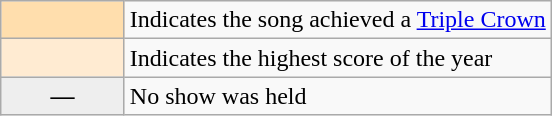<table class="wikitable">
<tr>
<th width="75px" style="background:#FFDEAD; text-align:center" scope="row"></th>
<td>Indicates the song achieved a <a href='#'>Triple Crown</a></td>
</tr>
<tr>
<th width="75px" style="background:#FFEBD2; text-align:center" scope="row"></th>
<td>Indicates the highest score of the year</td>
</tr>
<tr>
<th width="75px" style="background:#eee; text-align:center" scope="row">—</th>
<td>No show was held</td>
</tr>
</table>
